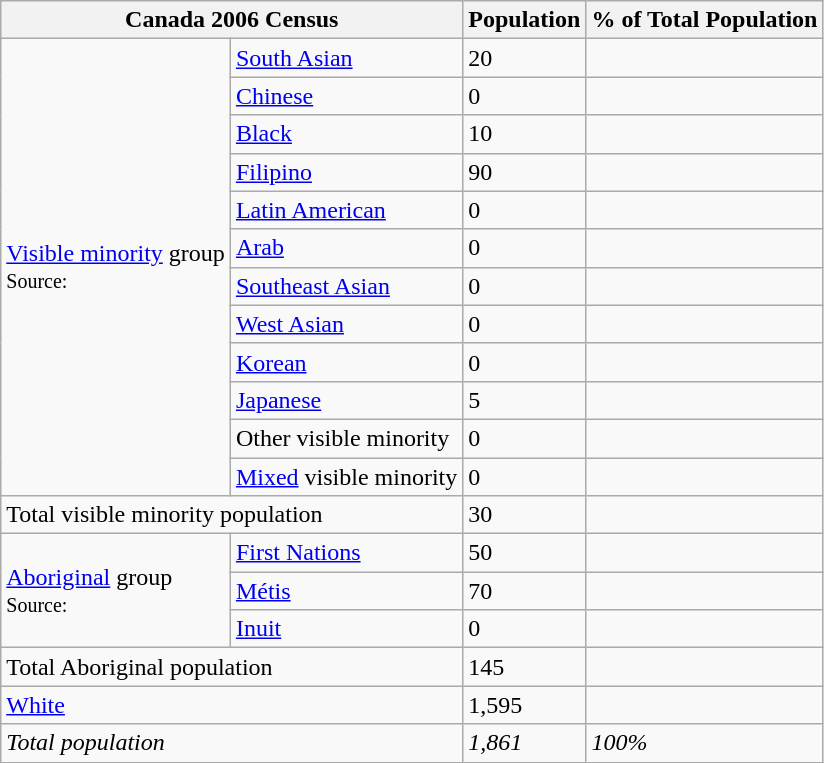<table class="wikitable">
<tr>
<th colspan="2">Canada 2006 Census</th>
<th>Population</th>
<th>% of Total Population</th>
</tr>
<tr>
<td rowspan="12"><a href='#'>Visible minority</a> group<br><small>Source:</small></td>
<td><a href='#'>South Asian</a></td>
<td>20</td>
<td></td>
</tr>
<tr>
<td><a href='#'>Chinese</a></td>
<td>0</td>
<td></td>
</tr>
<tr>
<td><a href='#'>Black</a></td>
<td>10</td>
<td></td>
</tr>
<tr>
<td><a href='#'>Filipino</a></td>
<td>90</td>
<td></td>
</tr>
<tr>
<td><a href='#'>Latin American</a></td>
<td>0</td>
<td></td>
</tr>
<tr>
<td><a href='#'>Arab</a></td>
<td>0</td>
<td></td>
</tr>
<tr>
<td><a href='#'>Southeast Asian</a></td>
<td>0</td>
<td></td>
</tr>
<tr>
<td><a href='#'>West Asian</a></td>
<td>0</td>
<td></td>
</tr>
<tr>
<td><a href='#'>Korean</a></td>
<td>0</td>
<td></td>
</tr>
<tr>
<td><a href='#'>Japanese</a></td>
<td>5</td>
<td></td>
</tr>
<tr>
<td>Other visible minority</td>
<td>0</td>
<td></td>
</tr>
<tr>
<td><a href='#'>Mixed</a> visible minority</td>
<td>0</td>
<td></td>
</tr>
<tr>
<td colspan="2">Total visible minority population</td>
<td>30</td>
<td></td>
</tr>
<tr>
<td rowspan="3"><a href='#'>Aboriginal</a> group<br><small>Source:</small></td>
<td><a href='#'>First Nations</a></td>
<td>50</td>
<td></td>
</tr>
<tr>
<td><a href='#'>Métis</a></td>
<td>70</td>
<td></td>
</tr>
<tr>
<td><a href='#'>Inuit</a></td>
<td>0</td>
<td></td>
</tr>
<tr>
<td colspan="2">Total Aboriginal population</td>
<td>145</td>
<td></td>
</tr>
<tr>
<td colspan="2"><a href='#'>White</a></td>
<td>1,595</td>
<td></td>
</tr>
<tr>
<td colspan="2"><em>Total population</em></td>
<td><em>1,861</em></td>
<td><em>100%</em></td>
</tr>
</table>
